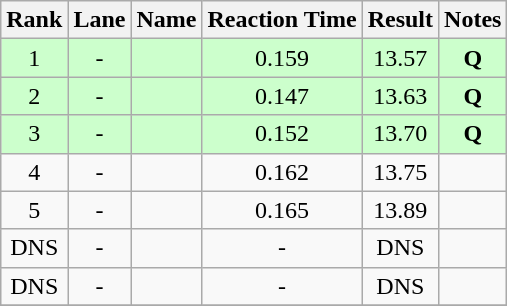<table class="wikitable" style="text-align:center">
<tr>
<th>Rank</th>
<th>Lane</th>
<th>Name</th>
<th>Reaction Time</th>
<th>Result</th>
<th>Notes</th>
</tr>
<tr bgcolor=ccffcc>
<td>1</td>
<td>-</td>
<td align="left"></td>
<td>0.159</td>
<td>13.57</td>
<td><strong>Q</strong></td>
</tr>
<tr bgcolor=ccffcc>
<td>2</td>
<td>-</td>
<td align="left"></td>
<td>0.147</td>
<td>13.63</td>
<td><strong>Q</strong></td>
</tr>
<tr bgcolor=ccffcc>
<td>3</td>
<td>-</td>
<td align="left"></td>
<td>0.152</td>
<td>13.70</td>
<td><strong>Q</strong></td>
</tr>
<tr>
<td>4</td>
<td>-</td>
<td align="left"></td>
<td>0.162</td>
<td>13.75</td>
<td></td>
</tr>
<tr>
<td>5</td>
<td>-</td>
<td align="left"></td>
<td>0.165</td>
<td>13.89</td>
<td></td>
</tr>
<tr>
<td>DNS</td>
<td>-</td>
<td align="left"></td>
<td>-</td>
<td>DNS</td>
<td></td>
</tr>
<tr>
<td>DNS</td>
<td>-</td>
<td align="left"></td>
<td>-</td>
<td>DNS</td>
<td></td>
</tr>
<tr>
</tr>
</table>
